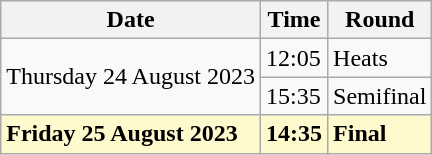<table class="wikitable">
<tr>
<th>Date</th>
<th>Time</th>
<th>Round</th>
</tr>
<tr>
<td rowspan=2>Thursday 24 August 2023</td>
<td>12:05</td>
<td>Heats</td>
</tr>
<tr>
<td>15:35</td>
<td>Semifinal</td>
</tr>
<tr>
<td style=background:lemonchiffon><strong>Friday 25 August 2023</strong></td>
<td style=background:lemonchiffon><strong>14:35</strong></td>
<td style=background:lemonchiffon><strong>Final</strong></td>
</tr>
</table>
